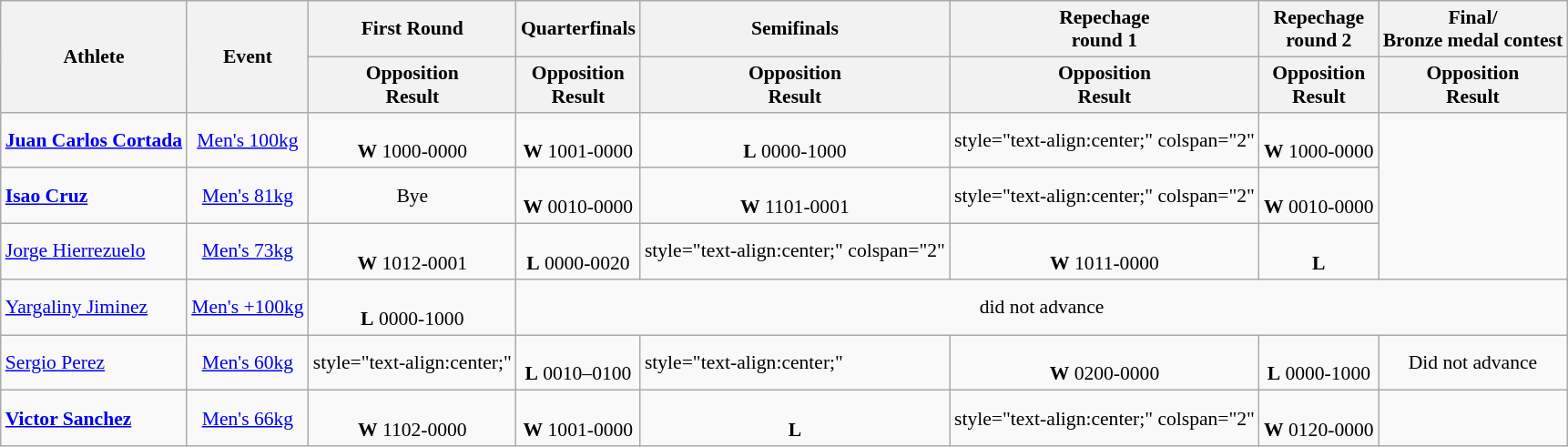<table class=wikitable style="font-size:90%">
<tr>
<th rowspan="2">Athlete</th>
<th rowspan="2">Event</th>
<th>First Round</th>
<th>Quarterfinals</th>
<th>Semifinals</th>
<th>Repechage <br>round 1</th>
<th>Repechage <br>round 2</th>
<th>Final/<br>Bronze medal contest</th>
</tr>
<tr>
<th>Opposition<br>Result</th>
<th>Opposition<br>Result</th>
<th>Opposition<br>Result</th>
<th>Opposition<br>Result</th>
<th>Opposition<br>Result</th>
<th>Opposition<br>Result</th>
</tr>
<tr>
<td><strong><a href='#'>Juan Carlos Cortada</a></strong></td>
<td style="text-align:center;"><a href='#'>Men's 100kg</a></td>
<td style="text-align:center;"><br> <strong>W</strong> 1000-0000</td>
<td style="text-align:center;"><br> <strong>W</strong> 1001-0000</td>
<td style="text-align:center;"><br> <strong>L</strong> 0000-1000</td>
<td>style="text-align:center;" colspan="2" </td>
<td style="text-align:center;"><br> <strong>W</strong> 1000-0000 </td>
</tr>
<tr>
<td><strong><a href='#'>Isao Cruz</a></strong></td>
<td style="text-align:center;"><a href='#'>Men's 81kg</a></td>
<td style="text-align:center;">Bye</td>
<td style="text-align:center;"><br> <strong>W</strong> 0010-0000</td>
<td style="text-align:center;"><br> <strong>W</strong> 1101-0001</td>
<td>style="text-align:center;" colspan="2" </td>
<td style="text-align:center;"><br> <strong>W</strong> 0010-0000 </td>
</tr>
<tr>
<td><a href='#'>Jorge Hierrezuelo</a></td>
<td style="text-align:center;"><a href='#'>Men's 73kg</a></td>
<td style="text-align:center;"><br> <strong>W</strong> 1012-0001</td>
<td style="text-align:center;"><br> <strong>L</strong> 0000-0020</td>
<td>style="text-align:center;" colspan="2" </td>
<td style="text-align:center;"><br> <strong>W</strong> 1011-0000</td>
<td style="text-align:center;"><br> <strong>L</strong> </td>
</tr>
<tr>
<td><a href='#'>Yargaliny Jiminez</a></td>
<td style="text-align:center;"><a href='#'>Men's +100kg</a></td>
<td style="text-align:center;"><br> <strong>L</strong> 0000-1000</td>
<td style="text-align:center;" colspan="5">did not advance</td>
</tr>
<tr>
<td><a href='#'>Sergio Perez</a></td>
<td style="text-align:center;"><a href='#'>Men's 60kg</a></td>
<td>style="text-align:center;" </td>
<td style="text-align:center;"><br> <strong>L</strong> 0010–0100</td>
<td>style="text-align:center;" </td>
<td style="text-align:center;"><br> <strong>W</strong> 0200-0000</td>
<td style="text-align:center;"><br> <strong>L</strong> 0000-1000</td>
<td style="text-align:center;">Did not advance</td>
</tr>
<tr>
<td><strong><a href='#'>Victor Sanchez</a></strong></td>
<td style="text-align:center;"><a href='#'>Men's 66kg</a></td>
<td style="text-align:center;"><br> <strong>W</strong> 1102-0000</td>
<td style="text-align:center;"><br> <strong>W</strong> 1001-0000</td>
<td style="text-align:center;"><br> <strong>L</strong> </td>
<td>style="text-align:center;" colspan="2" </td>
<td style="text-align:center;"><br> <strong>W</strong> 0120-0000 </td>
</tr>
</table>
